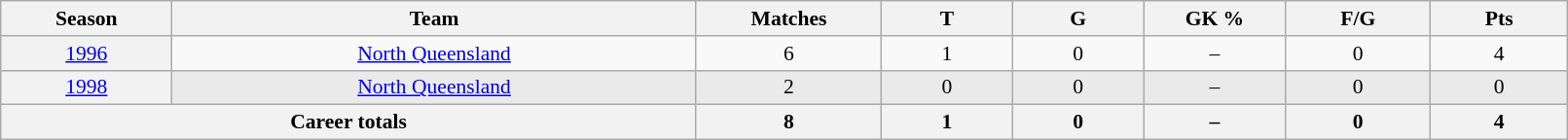<table class="wikitable sortable"  style="font-size:90%; text-align:center; width:85%;">
<tr>
<th width=2%>Season</th>
<th width=8%>Team</th>
<th width=2%>Matches</th>
<th width=2%>T</th>
<th width=2%>G</th>
<th width=2%>GK %</th>
<th width=2%>F/G</th>
<th width=2%>Pts</th>
</tr>
<tr>
<th scope="row" style="text-align:center; font-weight:normal"><a href='#'>1996</a></th>
<td style="text-align:center;"> <a href='#'>North Queensland</a></td>
<td>6</td>
<td>1</td>
<td>0</td>
<td>–</td>
<td>0</td>
<td>4</td>
</tr>
<tr style="background:#eaeaea;">
<th scope="row" style="text-align:center; font-weight:normal"><a href='#'>1998</a></th>
<td style="text-align:center;"> <a href='#'>North Queensland</a></td>
<td>2</td>
<td>0</td>
<td>0</td>
<td>–</td>
<td>0</td>
<td>0</td>
</tr>
<tr class="sortbottom">
<th colspan=2>Career totals</th>
<th>8</th>
<th>1</th>
<th>0</th>
<th>–</th>
<th>0</th>
<th>4</th>
</tr>
</table>
